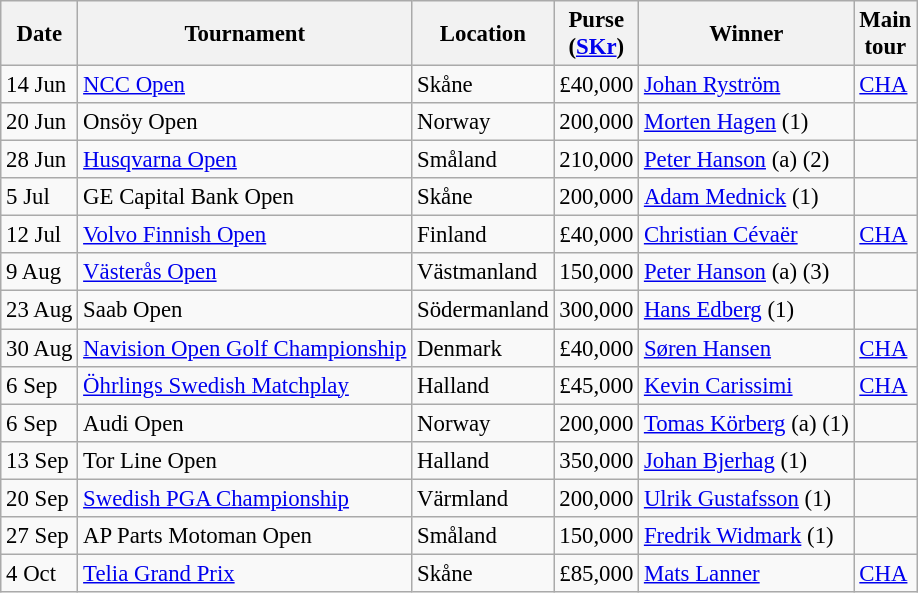<table class="wikitable" style="font-size:95%;">
<tr>
<th>Date</th>
<th>Tournament</th>
<th>Location</th>
<th>Purse<br>(<a href='#'>SKr</a>)</th>
<th>Winner</th>
<th>Main<br>tour</th>
</tr>
<tr>
<td>14 Jun</td>
<td><a href='#'>NCC Open</a></td>
<td>Skåne</td>
<td align=right>£40,000</td>
<td> <a href='#'>Johan Ryström</a></td>
<td><a href='#'>CHA</a></td>
</tr>
<tr>
<td>20 Jun</td>
<td>Onsöy Open</td>
<td>Norway</td>
<td align=right>200,000</td>
<td> <a href='#'>Morten Hagen</a> (1)</td>
<td></td>
</tr>
<tr>
<td>28 Jun</td>
<td><a href='#'>Husqvarna Open</a></td>
<td>Småland</td>
<td align=right>210,000</td>
<td> <a href='#'>Peter Hanson</a> (a) (2)</td>
<td></td>
</tr>
<tr>
<td>5 Jul</td>
<td>GE Capital Bank Open</td>
<td>Skåne</td>
<td align=right>200,000</td>
<td> <a href='#'>Adam Mednick</a> (1)</td>
<td></td>
</tr>
<tr>
<td>12 Jul</td>
<td><a href='#'>Volvo Finnish Open</a></td>
<td>Finland</td>
<td align=right>£40,000</td>
<td> <a href='#'>Christian Cévaër</a></td>
<td><a href='#'>CHA</a></td>
</tr>
<tr>
<td>9 Aug</td>
<td><a href='#'>Västerås Open</a></td>
<td>Västmanland</td>
<td align=right>150,000</td>
<td> <a href='#'>Peter Hanson</a> (a) (3)</td>
<td></td>
</tr>
<tr>
<td>23 Aug</td>
<td>Saab Open</td>
<td>Södermanland</td>
<td align=right>300,000</td>
<td> <a href='#'>Hans Edberg</a> (1)</td>
<td></td>
</tr>
<tr>
<td>30 Aug</td>
<td><a href='#'>Navision Open Golf Championship</a></td>
<td>Denmark</td>
<td align=right>£40,000</td>
<td> <a href='#'>Søren Hansen</a></td>
<td><a href='#'>CHA</a></td>
</tr>
<tr>
<td>6 Sep</td>
<td><a href='#'>Öhrlings Swedish Matchplay</a></td>
<td>Halland</td>
<td align=right>£45,000</td>
<td> <a href='#'>Kevin Carissimi</a></td>
<td><a href='#'>CHA</a></td>
</tr>
<tr>
<td>6 Sep</td>
<td>Audi Open</td>
<td>Norway</td>
<td align=right>200,000</td>
<td> <a href='#'>Tomas Körberg</a> (a) (1)</td>
<td></td>
</tr>
<tr>
<td>13 Sep</td>
<td>Tor Line Open</td>
<td>Halland</td>
<td align=right>350,000</td>
<td> <a href='#'>Johan Bjerhag</a> (1)</td>
<td></td>
</tr>
<tr>
<td>20 Sep</td>
<td><a href='#'>Swedish PGA Championship</a></td>
<td>Värmland</td>
<td align=right>200,000</td>
<td> <a href='#'>Ulrik Gustafsson</a> (1)</td>
<td></td>
</tr>
<tr>
<td>27 Sep</td>
<td>AP Parts Motoman Open</td>
<td>Småland</td>
<td align=right>150,000</td>
<td> <a href='#'>Fredrik Widmark</a> (1)</td>
<td></td>
</tr>
<tr>
<td>4 Oct</td>
<td><a href='#'>Telia Grand Prix</a></td>
<td>Skåne</td>
<td align=right>£85,000</td>
<td> <a href='#'>Mats Lanner</a></td>
<td><a href='#'>CHA</a></td>
</tr>
</table>
